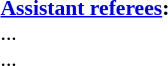<table width=50% style="font-size: 90%">
<tr>
<td><br><strong><a href='#'>Assistant referees</a>:</strong>
<br>...
<br>...</td>
</tr>
</table>
